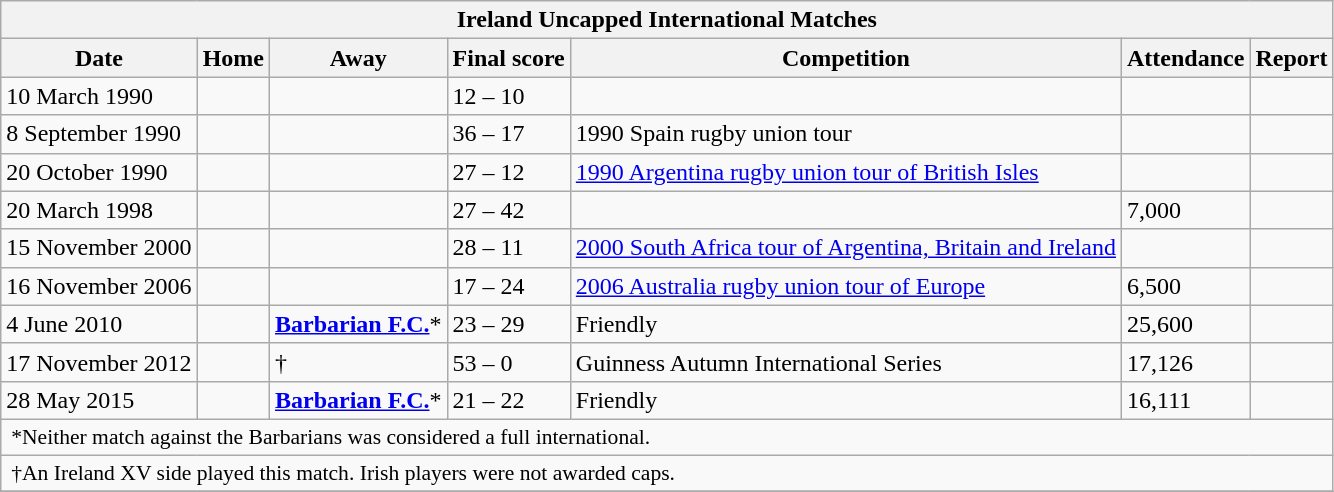<table class="wikitable">
<tr>
<th colspan=7>Ireland Uncapped International Matches</th>
</tr>
<tr>
<th>Date</th>
<th>Home</th>
<th>Away</th>
<th>Final score</th>
<th>Competition</th>
<th>Attendance</th>
<th>Report</th>
</tr>
<tr>
<td>10 March 1990</td>
<td><strong></strong></td>
<td></td>
<td>12 – 10</td>
<td></td>
<td></td>
<td></td>
</tr>
<tr>
<td>8 September 1990</td>
<td><strong></strong></td>
<td></td>
<td>36 – 17</td>
<td>1990 Spain rugby union tour</td>
<td></td>
<td></td>
</tr>
<tr>
<td>20 October 1990</td>
<td><strong></strong></td>
<td></td>
<td>27 – 12</td>
<td><a href='#'>1990 Argentina rugby union tour of British Isles</a></td>
<td></td>
<td></td>
</tr>
<tr>
<td>20 March 1998</td>
<td></td>
<td><strong></strong></td>
<td>27 – 42</td>
<td></td>
<td>7,000</td>
<td></td>
</tr>
<tr>
<td>15 November 2000</td>
<td><strong></strong></td>
<td></td>
<td>28 – 11</td>
<td><a href='#'>2000 South Africa tour of Argentina, Britain and Ireland</a></td>
<td></td>
<td></td>
</tr>
<tr>
<td>16 November 2006</td>
<td></td>
<td><strong></strong></td>
<td>17 – 24</td>
<td><a href='#'>2006 Australia rugby union tour of Europe</a></td>
<td>6,500</td>
<td></td>
</tr>
<tr>
<td>4 June 2010</td>
<td></td>
<td><strong><a href='#'>Barbarian F.C.</a></strong>*</td>
<td>23 – 29</td>
<td>Friendly</td>
<td>25,600</td>
<td></td>
</tr>
<tr>
<td>17 November 2012</td>
<td><strong></strong></td>
<td>†</td>
<td>53 – 0</td>
<td>Guinness Autumn International Series</td>
<td>17,126</td>
<td></td>
</tr>
<tr>
<td>28 May 2015</td>
<td></td>
<td><strong><a href='#'>Barbarian F.C.</a></strong>*</td>
<td>21 – 22</td>
<td>Friendly</td>
<td>16,111</td>
<td></td>
</tr>
<tr>
<td colspan="7" style="text-align: left;font-size:90%"> *Neither match against the Barbarians was considered a full international.</td>
</tr>
<tr>
<td colspan="7" style="text-align: left;font-size:90%"> †An Ireland XV side played this match. Irish players were not awarded caps.</td>
</tr>
<tr>
</tr>
</table>
